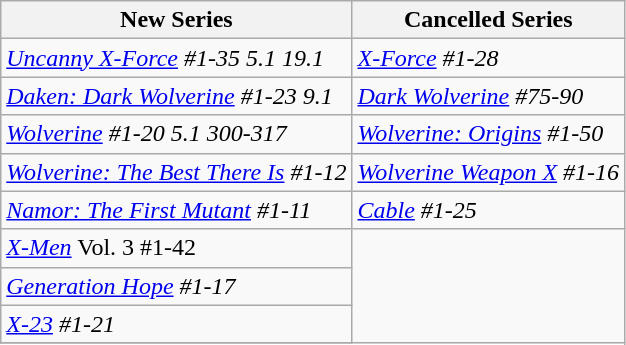<table class="wikitable">
<tr>
<th>New Series</th>
<th>Cancelled Series</th>
</tr>
<tr>
<td><em><a href='#'>Uncanny X-Force</a> #1-35 5.1 19.1</em></td>
<td><em><a href='#'>X-Force</a> #1-28</em></td>
</tr>
<tr>
<td><em><a href='#'>Daken: Dark Wolverine</a> #1-23 9.1</em></td>
<td><em><a href='#'>Dark Wolverine</a> #75-90</em></td>
</tr>
<tr>
<td><em><a href='#'>Wolverine</a> #1-20 5.1 300-317</em></td>
<td><em><a href='#'>Wolverine: Origins</a> #1-50</em></td>
</tr>
<tr>
<td><em><a href='#'>Wolverine: The Best There Is</a> #1-12</em></td>
<td><em><a href='#'>Wolverine Weapon X</a> #1-16</em></td>
</tr>
<tr>
<td><em><a href='#'>Namor: The First Mutant</a> #1-11</em></td>
<td><em><a href='#'>Cable</a> #1-25</em></td>
</tr>
<tr>
<td><em><a href='#'>X-Men</a></em> Vol. 3 #1-42</td>
</tr>
<tr>
<td><em><a href='#'>Generation Hope</a> #1-17</em></td>
</tr>
<tr>
<td><em><a href='#'>X-23</a> #1-21</em></td>
</tr>
<tr>
</tr>
</table>
